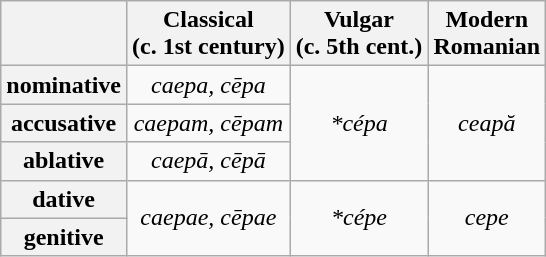<table class="wikitable" align="center" style="display: inline-table;">
<tr>
<th></th>
<th>Classical <br>(c. 1st century)</th>
<th>Vulgar<br>(c. 5th cent.)</th>
<th>Modern<br>Romanian</th>
</tr>
<tr align="center">
<th>nominative</th>
<td><em>caepa, cēpa</em></td>
<td rowspan="3"><em>*cépa</em></td>
<td rowspan="3"><em>ceapă</em></td>
</tr>
<tr align="center">
<th>accusative</th>
<td><em>caepam, cēpam</em></td>
</tr>
<tr align="center">
<th>ablative</th>
<td><em>caepā, cēpā</em></td>
</tr>
<tr align="center">
<th>dative</th>
<td rowspan="2"><em>caepae, cēpae</em></td>
<td rowspan="2"><em>*cépe</em></td>
<td rowspan="2"><em>cepe</em></td>
</tr>
<tr align="center">
<th>genitive</th>
</tr>
</table>
